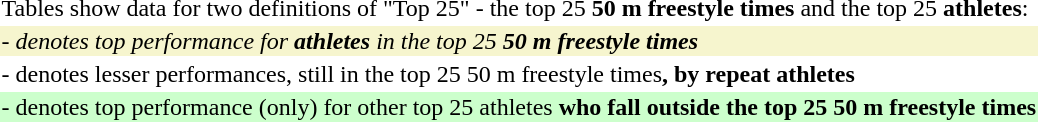<table style="wikitable">
<tr>
<td>Tables show data for two definitions of "Top 25" - the top 25 <strong>50 m freestyle times</strong> and the top 25 <strong>athletes</strong>:</td>
</tr>
<tr>
<td style="background: #f6F5CE"><em>- denotes top performance for <strong>athletes</strong> in the top 25 <strong>50 m freestyle times<strong><em></td>
</tr>
<tr>
<td></em>- denotes lesser performances, still in the top 25 </strong>50 m freestyle times<strong>, by repeat athletes<em></td>
</tr>
<tr>
<td style="background: #CCFFCC"></em>- denotes top performance (only) for other top 25 </strong>athletes<strong> who fall outside the top 25 50 m freestyle times<em></td>
</tr>
</table>
